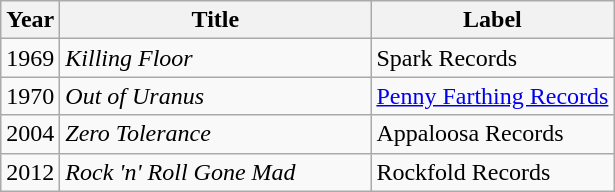<table class="wikitable sortable">
<tr>
<th>Year</th>
<th style="width:200px;">Title</th>
<th>Label</th>
</tr>
<tr>
<td>1969</td>
<td><em>Killing Floor</em></td>
<td>Spark Records</td>
</tr>
<tr>
<td>1970</td>
<td><em>Out of Uranus</em></td>
<td><a href='#'>Penny Farthing Records</a></td>
</tr>
<tr>
<td>2004</td>
<td><em>Zero Tolerance</em></td>
<td>Appaloosa Records</td>
</tr>
<tr>
<td>2012</td>
<td><em>Rock 'n' Roll Gone Mad</em></td>
<td>Rockfold Records</td>
</tr>
</table>
